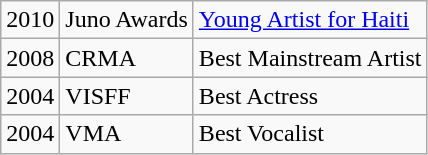<table class="wikitable">
<tr>
<td>2010</td>
<td>Juno Awards</td>
<td><a href='#'>Young Artist for Haiti</a></td>
</tr>
<tr>
<td>2008</td>
<td>CRMA</td>
<td>Best Mainstream Artist</td>
</tr>
<tr>
<td>2004</td>
<td>VISFF</td>
<td>Best Actress</td>
</tr>
<tr>
<td>2004</td>
<td>VMA</td>
<td>Best Vocalist</td>
</tr>
</table>
